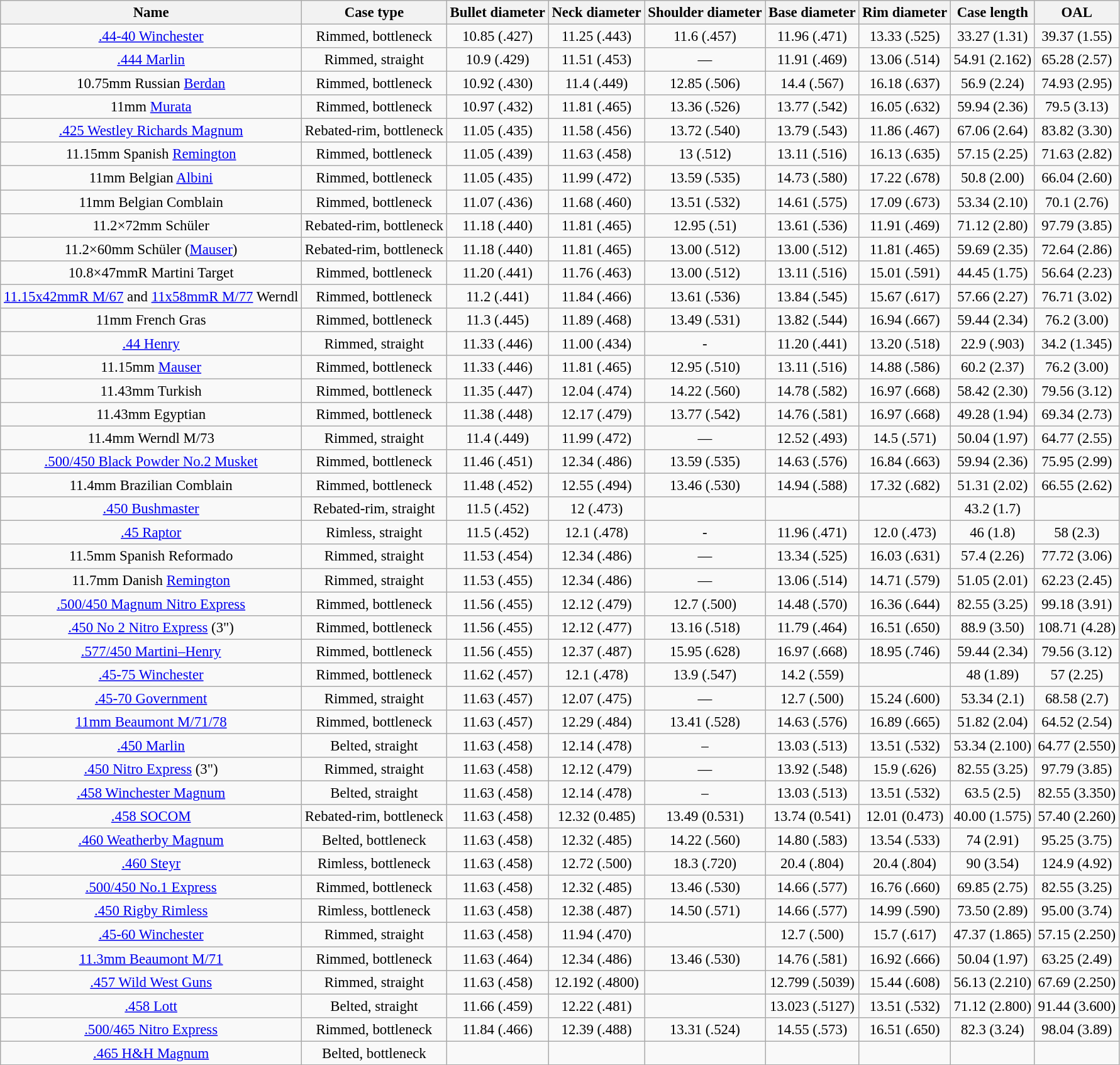<table class="wikitable sortable" style="font-size: 95%; text-align:center">
<tr>
<th>Name</th>
<th>Case type</th>
<th data-sort-type="number">Bullet diameter</th>
<th data-sort-type="number">Neck diameter</th>
<th data-sort-type="number">Shoulder diameter</th>
<th data-sort-type="number">Base diameter</th>
<th data-sort-type="number">Rim diameter</th>
<th data-sort-type="number">Case length</th>
<th>OAL</th>
</tr>
<tr>
<td><a href='#'>.44-40 Winchester</a></td>
<td>Rimmed, bottleneck</td>
<td>10.85 (.427)</td>
<td>11.25 (.443)</td>
<td>11.6 (.457)</td>
<td>11.96 (.471)</td>
<td>13.33 (.525)</td>
<td>33.27 (1.31)</td>
<td>39.37 (1.55)</td>
</tr>
<tr>
<td><a href='#'>.444 Marlin</a></td>
<td>Rimmed, straight</td>
<td>10.9 (.429)</td>
<td>11.51 (.453)</td>
<td>—</td>
<td>11.91 (.469)</td>
<td>13.06 (.514)</td>
<td>54.91 (2.162)</td>
<td>65.28 (2.57)</td>
</tr>
<tr>
<td>10.75mm Russian <a href='#'>Berdan</a></td>
<td>Rimmed, bottleneck</td>
<td>10.92 (.430)</td>
<td>11.4 (.449)</td>
<td>12.85 (.506)</td>
<td>14.4 (.567)</td>
<td>16.18 (.637)</td>
<td>56.9 (2.24)</td>
<td>74.93 (2.95)</td>
</tr>
<tr>
<td>11mm <a href='#'>Murata</a></td>
<td>Rimmed, bottleneck</td>
<td>10.97 (.432)</td>
<td>11.81 (.465)</td>
<td>13.36 (.526)</td>
<td>13.77 (.542)</td>
<td>16.05 (.632)</td>
<td>59.94 (2.36)</td>
<td>79.5 (3.13)</td>
</tr>
<tr>
<td><a href='#'>.425 Westley Richards Magnum</a></td>
<td>Rebated-rim,  bottleneck</td>
<td>11.05 (.435)</td>
<td>11.58 (.456)</td>
<td>13.72 (.540)</td>
<td>13.79 (.543)</td>
<td>11.86 (.467)</td>
<td>67.06 (2.64)</td>
<td>83.82 (3.30)</td>
</tr>
<tr>
<td>11.15mm Spanish <a href='#'>Remington</a></td>
<td>Rimmed, bottleneck</td>
<td>11.05 (.439)</td>
<td>11.63 (.458)</td>
<td>13 (.512)</td>
<td>13.11 (.516)</td>
<td>16.13 (.635)</td>
<td>57.15 (2.25)</td>
<td>71.63 (2.82)</td>
</tr>
<tr>
<td>11mm Belgian <a href='#'>Albini</a></td>
<td>Rimmed, bottleneck</td>
<td>11.05 (.435)</td>
<td>11.99 (.472)</td>
<td>13.59 (.535)</td>
<td>14.73 (.580)</td>
<td>17.22 (.678)</td>
<td>50.8 (2.00)</td>
<td>66.04 (2.60)</td>
</tr>
<tr>
<td>11mm Belgian Comblain</td>
<td>Rimmed, bottleneck</td>
<td>11.07 (.436)</td>
<td>11.68 (.460)</td>
<td>13.51 (.532)</td>
<td>14.61 (.575)</td>
<td>17.09 (.673)</td>
<td>53.34 (2.10)</td>
<td>70.1 (2.76)</td>
</tr>
<tr>
<td>11.2×72mm Schüler</td>
<td>Rebated-rim, bottleneck</td>
<td>11.18 (.440)</td>
<td>11.81 (.465)</td>
<td>12.95 (.51)</td>
<td>13.61 (.536)</td>
<td>11.91 (.469)</td>
<td>71.12 (2.80)</td>
<td>97.79 (3.85)</td>
</tr>
<tr>
<td>11.2×60mm Schüler (<a href='#'>Mauser</a>)</td>
<td>Rebated-rim, bottleneck</td>
<td>11.18 (.440)</td>
<td>11.81 (.465)</td>
<td>13.00 (.512)</td>
<td>13.00 (.512)</td>
<td>11.81 (.465)</td>
<td>59.69 (2.35)</td>
<td>72.64 (2.86)</td>
</tr>
<tr>
<td>10.8×47mmR Martini Target</td>
<td>Rimmed, bottleneck</td>
<td>11.20 (.441)</td>
<td>11.76 (.463)</td>
<td>13.00 (.512)</td>
<td>13.11 (.516)</td>
<td>15.01 (.591)</td>
<td>44.45 (1.75)</td>
<td>56.64 (2.23)</td>
</tr>
<tr>
<td><a href='#'>11.15x42mmR M/67</a> and <a href='#'>11x58mmR M/77</a> Werndl</td>
<td>Rimmed, bottleneck</td>
<td>11.2 (.441)</td>
<td>11.84 (.466)</td>
<td>13.61 (.536)</td>
<td>13.84 (.545)</td>
<td>15.67 (.617)</td>
<td>57.66 (2.27)</td>
<td>76.71 (3.02)</td>
</tr>
<tr>
<td>11mm French Gras</td>
<td>Rimmed, bottleneck</td>
<td>11.3 (.445)</td>
<td>11.89 (.468)</td>
<td>13.49 (.531)</td>
<td>13.82 (.544)</td>
<td>16.94 (.667)</td>
<td>59.44 (2.34)</td>
<td>76.2 (3.00)</td>
</tr>
<tr>
<td><a href='#'>.44 Henry</a></td>
<td>Rimmed, straight</td>
<td>11.33 (.446)</td>
<td>11.00 (.434)</td>
<td>-</td>
<td>11.20 (.441)</td>
<td>13.20 (.518)</td>
<td>22.9 (.903)</td>
<td>34.2 (1.345)</td>
</tr>
<tr>
<td>11.15mm <a href='#'>Mauser</a></td>
<td>Rimmed, bottleneck</td>
<td>11.33 (.446)</td>
<td>11.81 (.465)</td>
<td>12.95 (.510)</td>
<td>13.11 (.516)</td>
<td>14.88 (.586)</td>
<td>60.2 (2.37)</td>
<td>76.2 (3.00)</td>
</tr>
<tr>
<td>11.43mm Turkish</td>
<td>Rimmed, bottleneck</td>
<td>11.35 (.447)</td>
<td>12.04 (.474)</td>
<td>14.22 (.560)</td>
<td>14.78 (.582)</td>
<td>16.97 (.668)</td>
<td>58.42 (2.30)</td>
<td>79.56 (3.12)</td>
</tr>
<tr>
<td>11.43mm Egyptian</td>
<td>Rimmed, bottleneck</td>
<td>11.38 (.448)</td>
<td>12.17 (.479)</td>
<td>13.77 (.542)</td>
<td>14.76 (.581)</td>
<td>16.97 (.668)</td>
<td>49.28 (1.94)</td>
<td>69.34 (2.73)</td>
</tr>
<tr>
<td>11.4mm Werndl M/73</td>
<td>Rimmed, straight</td>
<td>11.4 (.449)</td>
<td>11.99 (.472)</td>
<td>—</td>
<td>12.52 (.493)</td>
<td>14.5 (.571)</td>
<td>50.04 (1.97)</td>
<td>64.77 (2.55)</td>
</tr>
<tr>
<td><a href='#'>.500/450 Black Powder No.2 Musket</a></td>
<td>Rimmed, bottleneck</td>
<td>11.46 (.451)</td>
<td>12.34 (.486)</td>
<td>13.59 (.535)</td>
<td>14.63 (.576)</td>
<td>16.84 (.663)</td>
<td>59.94 (2.36)</td>
<td>75.95 (2.99)</td>
</tr>
<tr>
<td>11.4mm Brazilian Comblain</td>
<td>Rimmed, bottleneck</td>
<td>11.48 (.452)</td>
<td>12.55 (.494)</td>
<td>13.46 (.530)</td>
<td>14.94 (.588)</td>
<td>17.32 (.682)</td>
<td>51.31 (2.02)</td>
<td>66.55 (2.62)</td>
</tr>
<tr>
<td><a href='#'>.450 Bushmaster</a></td>
<td>Rebated-rim, straight</td>
<td>11.5 (.452)</td>
<td>12 (.473)</td>
<td></td>
<td></td>
<td></td>
<td>43.2 (1.7)</td>
<td></td>
</tr>
<tr>
<td><a href='#'>.45 Raptor</a></td>
<td>Rimless, straight</td>
<td>11.5 (.452)</td>
<td>12.1 (.478)</td>
<td>-</td>
<td>11.96 (.471)</td>
<td>12.0 (.473)</td>
<td>46 (1.8)</td>
<td>58 (2.3)</td>
</tr>
<tr>
<td>11.5mm Spanish Reformado</td>
<td>Rimmed, straight</td>
<td>11.53 (.454)</td>
<td>12.34 (.486)</td>
<td>—</td>
<td>13.34 (.525)</td>
<td>16.03 (.631)</td>
<td>57.4 (2.26)</td>
<td>77.72 (3.06)</td>
</tr>
<tr>
<td>11.7mm Danish <a href='#'>Remington</a></td>
<td>Rimmed, straight</td>
<td>11.53 (.455)</td>
<td>12.34 (.486)</td>
<td>—</td>
<td>13.06 (.514)</td>
<td>14.71 (.579)</td>
<td>51.05 (2.01)</td>
<td>62.23 (2.45)</td>
</tr>
<tr>
<td><a href='#'>.500/450 Magnum Nitro Express</a></td>
<td>Rimmed, bottleneck</td>
<td>11.56 (.455)</td>
<td>12.12 (.479)</td>
<td>12.7 (.500)</td>
<td>14.48 (.570)</td>
<td>16.36 (.644)</td>
<td>82.55 (3.25)</td>
<td>99.18 (3.91)</td>
</tr>
<tr>
<td><a href='#'>.450 No 2 Nitro Express</a> (3")</td>
<td>Rimmed, bottleneck</td>
<td>11.56 (.455)</td>
<td>12.12 (.477)</td>
<td>13.16 (.518)</td>
<td>11.79 (.464)</td>
<td>16.51 (.650)</td>
<td>88.9 (3.50)</td>
<td>108.71 (4.28)</td>
</tr>
<tr>
<td><a href='#'>.577/450 Martini–Henry</a></td>
<td>Rimmed, bottleneck</td>
<td>11.56 (.455)</td>
<td>12.37 (.487)</td>
<td>15.95 (.628)</td>
<td>16.97 (.668)</td>
<td>18.95 (.746)</td>
<td>59.44 (2.34)</td>
<td>79.56 (3.12)</td>
</tr>
<tr>
<td><a href='#'>.45-75 Winchester</a></td>
<td>Rimmed, bottleneck</td>
<td>11.62 (.457)</td>
<td>12.1 (.478)</td>
<td>13.9 (.547)</td>
<td>14.2 (.559)</td>
<td></td>
<td>48 (1.89)</td>
<td>57 (2.25)</td>
</tr>
<tr>
<td><a href='#'>.45-70 Government</a></td>
<td>Rimmed, straight</td>
<td>11.63 (.457)</td>
<td>12.07 (.475)</td>
<td>—</td>
<td>12.7 (.500)</td>
<td>15.24 (.600)</td>
<td>53.34 (2.1)</td>
<td>68.58 (2.7)</td>
</tr>
<tr>
<td><a href='#'>11mm Beaumont M/71/78</a></td>
<td>Rimmed, bottleneck</td>
<td>11.63 (.457)</td>
<td>12.29 (.484)</td>
<td>13.41 (.528)</td>
<td>14.63 (.576)</td>
<td>16.89 (.665)</td>
<td>51.82 (2.04)</td>
<td>64.52 (2.54)</td>
</tr>
<tr>
<td><a href='#'>.450 Marlin</a></td>
<td>Belted, straight</td>
<td>11.63 (.458)</td>
<td>12.14 (.478)</td>
<td>–</td>
<td>13.03 (.513)</td>
<td>13.51 (.532)</td>
<td>53.34 (2.100)</td>
<td>64.77 (2.550)</td>
</tr>
<tr>
<td><a href='#'>.450 Nitro Express</a> (3")</td>
<td>Rimmed, straight</td>
<td>11.63 (.458)</td>
<td>12.12 (.479)</td>
<td>—</td>
<td>13.92 (.548)</td>
<td>15.9 (.626)</td>
<td>82.55 (3.25)</td>
<td>97.79 (3.85)</td>
</tr>
<tr>
<td><a href='#'>.458 Winchester Magnum</a></td>
<td>Belted, straight</td>
<td>11.63 (.458)</td>
<td>12.14 (.478)</td>
<td>–</td>
<td>13.03 (.513)</td>
<td>13.51 (.532)</td>
<td>63.5 (2.5)</td>
<td>82.55 (3.350)</td>
</tr>
<tr>
<td><a href='#'>.458 SOCOM</a></td>
<td>Rebated-rim, bottleneck</td>
<td>11.63 (.458)</td>
<td>12.32 (0.485)</td>
<td>13.49 (0.531)</td>
<td>13.74 (0.541)</td>
<td>12.01 (0.473)</td>
<td>40.00 (1.575)</td>
<td>57.40 (2.260)</td>
</tr>
<tr>
<td><a href='#'>.460 Weatherby Magnum</a></td>
<td>Belted, bottleneck</td>
<td>11.63 (.458)</td>
<td>12.32 (.485)</td>
<td>14.22 (.560)</td>
<td>14.80 (.583)</td>
<td>13.54 (.533)</td>
<td>74 (2.91)</td>
<td>95.25 (3.75)</td>
</tr>
<tr>
<td><a href='#'>.460 Steyr</a></td>
<td>Rimless, bottleneck</td>
<td>11.63 (.458)</td>
<td>12.72 (.500)</td>
<td>18.3 (.720)</td>
<td>20.4 (.804)</td>
<td>20.4 (.804)</td>
<td>90 (3.54)</td>
<td>124.9 (4.92)</td>
</tr>
<tr>
<td><a href='#'>.500/450 No.1 Express</a></td>
<td>Rimmed, bottleneck</td>
<td>11.63 (.458)</td>
<td>12.32 (.485)</td>
<td>13.46 (.530)</td>
<td>14.66 (.577)</td>
<td>16.76 (.660)</td>
<td>69.85 (2.75)</td>
<td>82.55 (3.25)</td>
</tr>
<tr>
<td><a href='#'>.450 Rigby Rimless</a></td>
<td>Rimless, bottleneck</td>
<td>11.63 (.458)</td>
<td>12.38 (.487)</td>
<td>14.50 (.571)</td>
<td>14.66 (.577)</td>
<td>14.99 (.590)</td>
<td>73.50 (2.89)</td>
<td>95.00 (3.74)</td>
</tr>
<tr>
<td><a href='#'>.45-60 Winchester</a></td>
<td>Rimmed, straight</td>
<td>11.63 (.458)</td>
<td>11.94 (.470)</td>
<td></td>
<td>12.7 (.500)</td>
<td>15.7 (.617)</td>
<td>47.37 (1.865)</td>
<td>57.15 (2.250)</td>
</tr>
<tr>
<td><a href='#'>11.3mm Beaumont M/71</a></td>
<td>Rimmed, bottleneck</td>
<td>11.63 (.464)</td>
<td>12.34 (.486)</td>
<td>13.46 (.530)</td>
<td>14.76 (.581)</td>
<td>16.92 (.666)</td>
<td>50.04 (1.97)</td>
<td>63.25 (2.49)</td>
</tr>
<tr>
<td><a href='#'>.457 Wild West Guns</a></td>
<td>Rimmed, straight</td>
<td>11.63 (.458)</td>
<td>12.192 (.4800)</td>
<td></td>
<td>12.799 (.5039)</td>
<td>15.44 (.608)</td>
<td>56.13 (2.210)</td>
<td>67.69 (2.250)</td>
</tr>
<tr>
<td><a href='#'>.458 Lott</a></td>
<td>Belted, straight</td>
<td>11.66 (.459)</td>
<td>12.22 (.481)</td>
<td></td>
<td>13.023 (.5127)</td>
<td>13.51 (.532)</td>
<td>71.12 (2.800)</td>
<td>91.44 (3.600)</td>
</tr>
<tr>
<td><a href='#'>.500/465 Nitro Express</a></td>
<td>Rimmed, bottleneck</td>
<td>11.84 (.466)</td>
<td>12.39 (.488)</td>
<td>13.31 (.524)</td>
<td>14.55 (.573)</td>
<td>16.51 (.650)</td>
<td>82.3 (3.24)</td>
<td>98.04 (3.89)</td>
</tr>
<tr>
<td><a href='#'>.465 H&H Magnum</a></td>
<td>Belted, bottleneck</td>
<td></td>
<td></td>
<td></td>
<td></td>
<td></td>
<td></td>
<td><br></td>
</tr>
</table>
